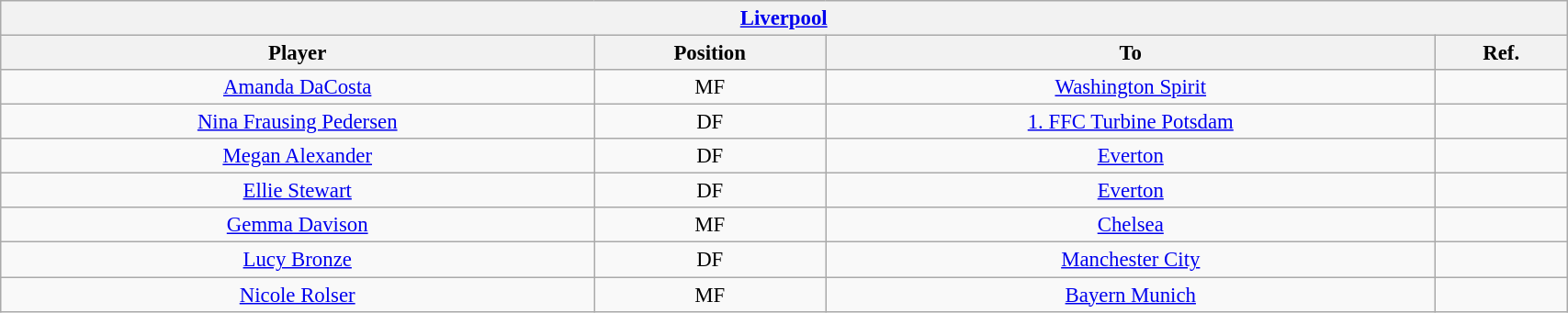<table class="wikitable sortable collapsible collapsed" style="font-size:95%; text-align: center; width: 90%;">
<tr>
<th colspan="4"  style="with:100%; text-align:center;"><strong><a href='#'>Liverpool</a></strong></th>
</tr>
<tr>
<th>Player</th>
<th>Position</th>
<th>To</th>
<th>Ref.</th>
</tr>
<tr>
<td> <a href='#'>Amanda DaCosta</a></td>
<td>MF</td>
<td><a href='#'>Washington Spirit</a></td>
<td></td>
</tr>
<tr>
<td> <a href='#'>Nina Frausing Pedersen</a></td>
<td>DF</td>
<td><a href='#'>1. FFC Turbine Potsdam</a></td>
<td></td>
</tr>
<tr>
<td> <a href='#'>Megan Alexander</a></td>
<td>DF</td>
<td><a href='#'>Everton</a></td>
<td></td>
</tr>
<tr>
<td> <a href='#'>Ellie Stewart</a></td>
<td>DF</td>
<td><a href='#'>Everton</a></td>
<td></td>
</tr>
<tr>
<td> <a href='#'>Gemma Davison</a></td>
<td>MF</td>
<td><a href='#'>Chelsea</a></td>
<td></td>
</tr>
<tr>
<td> <a href='#'>Lucy Bronze</a></td>
<td>DF</td>
<td><a href='#'>Manchester City</a></td>
<td></td>
</tr>
<tr>
<td> <a href='#'>Nicole Rolser</a></td>
<td>MF</td>
<td><a href='#'>Bayern Munich</a></td>
<td></td>
</tr>
</table>
